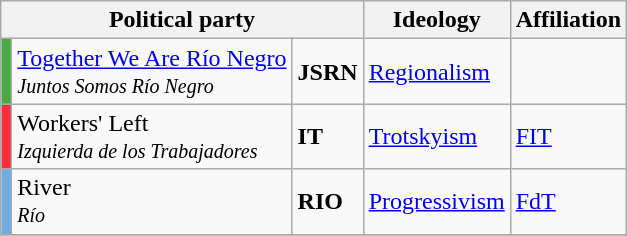<table class="wikitable">
<tr>
<th colspan=3>Political party</th>
<th>Ideology</th>
<th>Affiliation</th>
</tr>
<tr>
<th style="background:#49a942;"></th>
<td><a href='#'>Together We Are Río Negro</a><br><small><em>Juntos Somos Río Negro</em></small></td>
<td><strong>JSRN</strong></td>
<td><a href='#'>Regionalism</a></td>
<td></td>
</tr>
<tr>
<th style="background:#ff2d3d;"></th>
<td>Workers' Left<br><small><em>Izquierda de los Trabajadores</em></small></td>
<td><strong>IT</strong></td>
<td><a href='#'>Trotskyism</a></td>
<td><a href='#'>FIT</a></td>
</tr>
<tr>
<th style="background:#6eace5;"></th>
<td>River<br><small><em>Río</em></small></td>
<td><strong>RIO</strong></td>
<td><a href='#'>Progressivism</a></td>
<td><a href='#'>FdT</a></td>
</tr>
<tr>
</tr>
</table>
